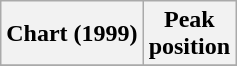<table class="wikitable sortable plainrowheaders" style="text-align:center">
<tr>
<th scope=col>Chart (1999)</th>
<th scope=col>Peak<br>position</th>
</tr>
<tr>
</tr>
</table>
